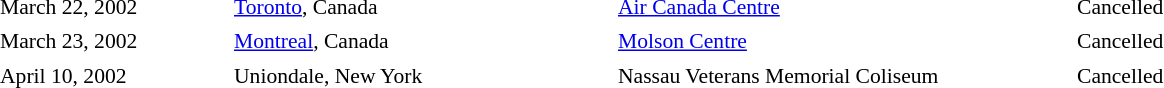<table cellpadding="2" style="border: 0px solid darkgray; font-size:90%">
<tr>
<th width="150"></th>
<th width="250"></th>
<th width="300"></th>
<th width="500"></th>
</tr>
<tr border="0">
<td>March 22, 2002</td>
<td><a href='#'>Toronto</a>, Canada</td>
<td><a href='#'>Air Canada Centre</a></td>
<td>Cancelled</td>
</tr>
<tr>
<td>March 23, 2002</td>
<td><a href='#'>Montreal</a>, Canada</td>
<td><a href='#'>Molson Centre</a></td>
<td>Cancelled</td>
</tr>
<tr>
<td>April 10, 2002</td>
<td>Uniondale, New York</td>
<td>Nassau Veterans Memorial Coliseum</td>
<td>Cancelled</td>
</tr>
<tr>
</tr>
</table>
